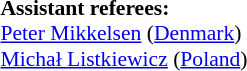<table width=50% style="font-size: 90%">
<tr>
<td><br><strong>Assistant referees:</strong>
<br><a href='#'>Peter Mikkelsen</a> (<a href='#'>Denmark</a>)
<br><a href='#'>Michał Listkiewicz</a> (<a href='#'>Poland</a>)</td>
</tr>
</table>
